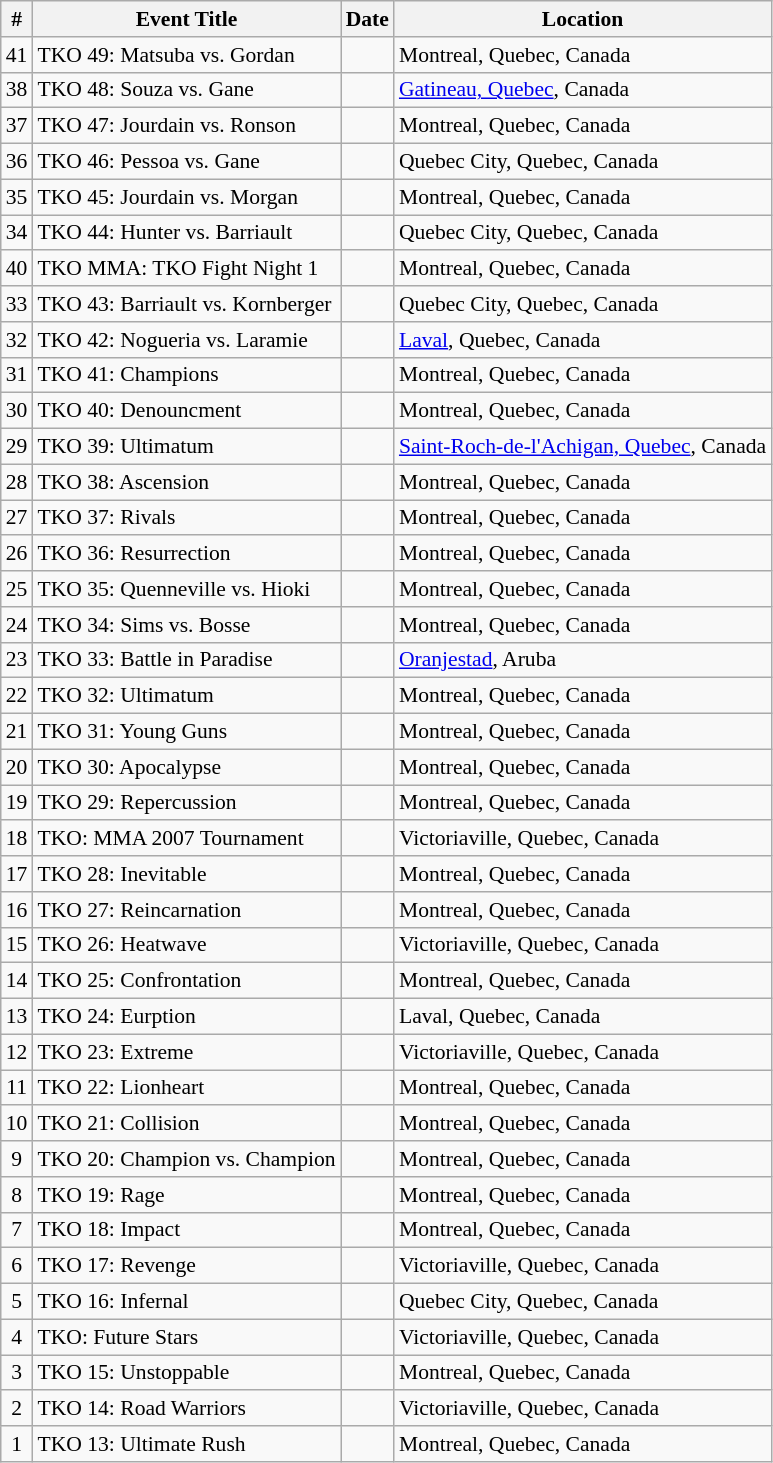<table class="sortable wikitable succession-box" class="wikitable mw-collapsible mw-collapsed" style="font-size:90%">
<tr>
<th scope="col">#</th>
<th scope="col">Event Title</th>
<th scope="col">Date</th>
<th scope="col">Location</th>
</tr>
<tr>
<td style="text-align:center">41</td>
<td>TKO 49: Matsuba vs. Gordan</td>
<td></td>
<td>Montreal, Quebec, Canada</td>
</tr>
<tr>
<td style="text-align:center">38</td>
<td>TKO 48: Souza vs. Gane</td>
<td></td>
<td><a href='#'>Gatineau, Quebec</a>, Canada</td>
</tr>
<tr>
<td style="text-align:center">37</td>
<td>TKO 47: Jourdain vs. Ronson</td>
<td></td>
<td>Montreal, Quebec, Canada</td>
</tr>
<tr>
<td style="text-align:center">36</td>
<td>TKO 46: Pessoa vs. Gane</td>
<td></td>
<td>Quebec City, Quebec, Canada</td>
</tr>
<tr>
<td style="text-align:center">35</td>
<td>TKO 45: Jourdain vs. Morgan</td>
<td></td>
<td>Montreal, Quebec, Canada</td>
</tr>
<tr>
<td style="text-align:center">34</td>
<td>TKO 44: Hunter vs. Barriault</td>
<td></td>
<td>Quebec City, Quebec, Canada</td>
</tr>
<tr>
<td style="text-align:center">40</td>
<td>TKO MMA: TKO Fight Night 1</td>
<td></td>
<td>Montreal, Quebec, Canada</td>
</tr>
<tr>
<td style="text-align:center">33</td>
<td>TKO 43: Barriault vs. Kornberger</td>
<td></td>
<td>Quebec City, Quebec, Canada</td>
</tr>
<tr>
<td style="text-align:center">32</td>
<td>TKO 42: Nogueria vs. Laramie</td>
<td></td>
<td><a href='#'>Laval</a>, Quebec, Canada</td>
</tr>
<tr>
<td style="text-align:center">31</td>
<td>TKO 41: Champions</td>
<td></td>
<td>Montreal, Quebec, Canada</td>
</tr>
<tr>
<td style="text-align:center">30</td>
<td>TKO 40: Denouncment</td>
<td></td>
<td>Montreal, Quebec, Canada</td>
</tr>
<tr>
<td style="text-align:center">29</td>
<td>TKO 39: Ultimatum</td>
<td></td>
<td><a href='#'>Saint-Roch-de-l'Achigan, Quebec</a>, Canada</td>
</tr>
<tr>
<td style="text-align:center">28</td>
<td>TKO 38: Ascension</td>
<td></td>
<td>Montreal, Quebec, Canada</td>
</tr>
<tr>
<td style="text-align:center">27</td>
<td>TKO 37: Rivals</td>
<td></td>
<td>Montreal, Quebec, Canada</td>
</tr>
<tr>
<td style="text-align:center">26</td>
<td>TKO 36: Resurrection</td>
<td></td>
<td>Montreal, Quebec, Canada</td>
</tr>
<tr>
<td style="text-align:center">25</td>
<td>TKO 35: Quenneville vs. Hioki</td>
<td></td>
<td>Montreal, Quebec, Canada</td>
</tr>
<tr>
<td style="text-align:center">24</td>
<td>TKO 34: Sims vs. Bosse</td>
<td></td>
<td>Montreal, Quebec, Canada</td>
</tr>
<tr>
<td style="text-align:center">23</td>
<td>TKO 33: Battle in Paradise</td>
<td></td>
<td><a href='#'>Oranjestad</a>, Aruba</td>
</tr>
<tr>
<td style="text-align:center">22</td>
<td>TKO 32: Ultimatum</td>
<td></td>
<td>Montreal, Quebec, Canada</td>
</tr>
<tr>
<td style="text-align:center">21</td>
<td>TKO 31: Young Guns</td>
<td></td>
<td>Montreal, Quebec, Canada</td>
</tr>
<tr>
<td style="text-align:center">20</td>
<td>TKO 30: Apocalypse</td>
<td></td>
<td>Montreal, Quebec, Canada</td>
</tr>
<tr>
<td style="text-align:center">19</td>
<td>TKO 29: Repercussion</td>
<td></td>
<td>Montreal, Quebec, Canada</td>
</tr>
<tr>
<td style="text-align:center">18</td>
<td>TKO: MMA 2007 Tournament</td>
<td></td>
<td>Victoriaville, Quebec, Canada</td>
</tr>
<tr>
<td style="text-align:center">17</td>
<td>TKO 28: Inevitable</td>
<td></td>
<td>Montreal, Quebec, Canada</td>
</tr>
<tr>
<td style="text-align:center">16</td>
<td>TKO 27: Reincarnation</td>
<td></td>
<td>Montreal, Quebec, Canada</td>
</tr>
<tr>
<td style="text-align:center">15</td>
<td>TKO 26: Heatwave</td>
<td></td>
<td>Victoriaville, Quebec, Canada</td>
</tr>
<tr>
<td style="text-align:center">14</td>
<td>TKO 25: Confrontation</td>
<td></td>
<td>Montreal, Quebec, Canada</td>
</tr>
<tr>
<td style="text-align:center">13</td>
<td>TKO 24: Eurption</td>
<td></td>
<td>Laval, Quebec, Canada</td>
</tr>
<tr>
<td style="text-align:center">12</td>
<td>TKO 23: Extreme</td>
<td></td>
<td>Victoriaville, Quebec, Canada</td>
</tr>
<tr>
<td style="text-align:center">11</td>
<td>TKO 22: Lionheart</td>
<td></td>
<td>Montreal, Quebec, Canada</td>
</tr>
<tr>
<td style="text-align:center">10</td>
<td>TKO 21: Collision</td>
<td></td>
<td>Montreal, Quebec, Canada</td>
</tr>
<tr>
<td style="text-align:center">9</td>
<td>TKO 20: Champion vs. Champion</td>
<td></td>
<td>Montreal, Quebec, Canada</td>
</tr>
<tr>
<td style="text-align:center">8</td>
<td>TKO 19: Rage</td>
<td></td>
<td>Montreal, Quebec, Canada</td>
</tr>
<tr>
<td style="text-align:center">7</td>
<td>TKO 18: Impact</td>
<td></td>
<td>Montreal, Quebec, Canada</td>
</tr>
<tr>
<td style="text-align:center">6</td>
<td>TKO 17: Revenge</td>
<td></td>
<td>Victoriaville, Quebec, Canada</td>
</tr>
<tr>
<td style="text-align:center">5</td>
<td>TKO 16: Infernal</td>
<td></td>
<td>Quebec City, Quebec, Canada</td>
</tr>
<tr>
<td style="text-align:center">4</td>
<td>TKO: Future Stars</td>
<td></td>
<td>Victoriaville, Quebec, Canada</td>
</tr>
<tr>
<td style="text-align:center">3</td>
<td>TKO 15: Unstoppable</td>
<td></td>
<td>Montreal, Quebec, Canada</td>
</tr>
<tr>
<td style="text-align:center">2</td>
<td>TKO 14: Road Warriors</td>
<td></td>
<td>Victoriaville, Quebec, Canada</td>
</tr>
<tr>
<td style="text-align:center">1</td>
<td>TKO 13: Ultimate Rush</td>
<td></td>
<td>Montreal, Quebec, Canada</td>
</tr>
</table>
